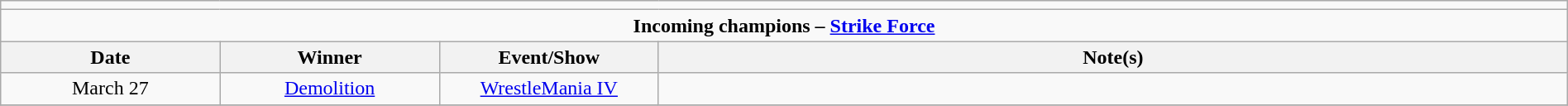<table class="wikitable" style="text-align:center; width:100%;">
<tr>
<td colspan="5"></td>
</tr>
<tr>
<td colspan="5"><strong>Incoming champions – <a href='#'>Strike Force</a> </strong></td>
</tr>
<tr>
<th width=14%>Date</th>
<th width=14%>Winner</th>
<th width=14%>Event/Show</th>
<th width=58%>Note(s)</th>
</tr>
<tr>
<td>March 27</td>
<td><a href='#'>Demolition</a><br></td>
<td><a href='#'>WrestleMania IV</a></td>
<td align=left></td>
</tr>
<tr>
</tr>
</table>
